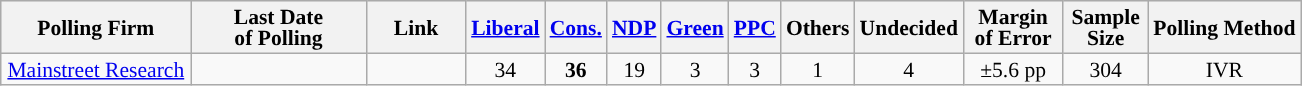<table class="wikitable sortable" style="text-align:center;font-size:90%;line-height:14px;">
<tr style="background:#e9e9e9;">
<th style="width:120px">Polling Firm</th>
<th style="width:110px">Last Date<br>of Polling</th>
<th style="width:60px" class="unsortable">Link</th>
<th style="background-color:"><a href='#'>Liberal</a></th>
<th style="background-color:"><a href='#'>Cons.</a></th>
<th style="background-color:"><a href='#'>NDP</a></th>
<th style="background-color:"><a href='#'>Green</a></th>
<th style="background-color:"><a href='#'><span>PPC</span></a></th>
<th style="background-color:">Others</th>
<th style="background-color:">Undecided</th>
<th style="width:60px;" class=unsortable>Margin<br>of Error</th>
<th style="width:50px;" class=unsortable>Sample<br>Size</th>
<th class=unsortable>Polling Method</th>
</tr>
<tr>
<td><a href='#'>Mainstreet Research</a></td>
<td></td>
<td></td>
<td>34</td>
<td><strong>36</strong></td>
<td>19</td>
<td>3</td>
<td>3</td>
<td>1</td>
<td>4</td>
<td>±5.6 pp</td>
<td>304</td>
<td>IVR</td>
</tr>
</table>
